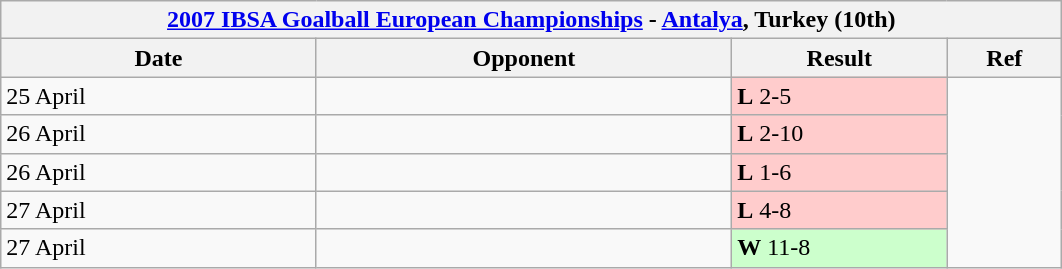<table class="wikitable">
<tr>
<th width=700 colspan=4><a href='#'>2007 IBSA Goalball European Championships</a> - <a href='#'>Antalya</a>, Turkey (10th)</th>
</tr>
<tr>
<th width=150>Date</th>
<th width=200>Opponent</th>
<th width=100>Result</th>
<th width=50>Ref</th>
</tr>
<tr>
<td>25 April</td>
<td></td>
<td bgcolor=#fcc><strong>L</strong> 2-5</td>
</tr>
<tr>
<td>26 April</td>
<td></td>
<td bgcolor=#fcc><strong>L</strong> 2-10</td>
</tr>
<tr>
<td>26 April</td>
<td></td>
<td bgcolor=#fcc><strong>L</strong> 1-6</td>
</tr>
<tr>
<td>27 April</td>
<td></td>
<td bgcolor=#fcc><strong>L</strong> 4-8</td>
</tr>
<tr>
<td>27 April</td>
<td></td>
<td bgcolor=#cfc><strong>W</strong> 11-8</td>
</tr>
</table>
